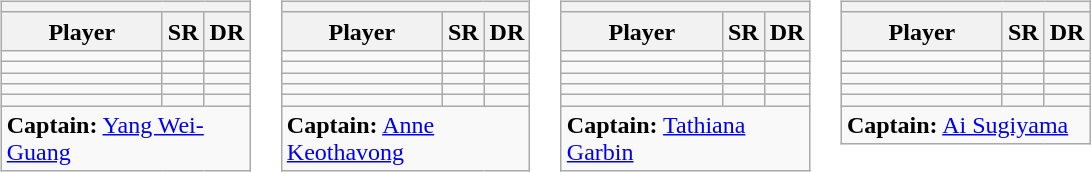<table>
<tr valign=top>
<td><br><table class="wikitable sortable nowrap">
<tr>
<th colspan=3></th>
</tr>
<tr>
<th width=100>Player</th>
<th width=20>SR</th>
<th width=20>DR</th>
</tr>
<tr>
<td></td>
<td align=center></td>
<td align=center></td>
</tr>
<tr>
<td></td>
<td align=center></td>
<td align=center></td>
</tr>
<tr>
<td></td>
<td align=center></td>
<td align=center></td>
</tr>
<tr>
<td></td>
<td align=center></td>
<td align=center></td>
</tr>
<tr>
<td></td>
<td align=center></td>
<td align=center></td>
</tr>
<tr class="sortbottom">
<td colspan=3><strong>Captain:</strong> <a href='#'>Yang Wei-Guang</a></td>
</tr>
</table>
</td>
<td><br><table class="wikitable sortable nowrap">
<tr>
<th colspan=3></th>
</tr>
<tr>
<th width=100>Player</th>
<th width=20>SR</th>
<th width=20>DR</th>
</tr>
<tr>
<td></td>
<td align=center></td>
<td align=center></td>
</tr>
<tr>
<td></td>
<td align=center></td>
<td align=center></td>
</tr>
<tr>
<td></td>
<td align=center></td>
<td align=center></td>
</tr>
<tr>
<td></td>
<td align=center></td>
<td align=center></td>
</tr>
<tr>
<td></td>
<td align=center></td>
<td align=center></td>
</tr>
<tr class="sortbottom">
<td colspan=3><strong>Captain:</strong> <a href='#'>Anne Keothavong</a></td>
</tr>
</table>
</td>
<td><br><table class="wikitable sortable nowrap">
<tr>
<th colspan=3></th>
</tr>
<tr>
<th width=100>Player</th>
<th width=20>SR</th>
<th width=20>DR</th>
</tr>
<tr>
<td></td>
<td align=center></td>
<td align=center></td>
</tr>
<tr>
<td></td>
<td align=center></td>
<td align=center></td>
</tr>
<tr>
<td></td>
<td align=center></td>
<td align=center></td>
</tr>
<tr>
<td></td>
<td align=center></td>
<td align=center></td>
</tr>
<tr>
<td></td>
<td align=center></td>
<td align=center></td>
</tr>
<tr class="sortbottom">
<td colspan=3><strong>Captain:</strong> <a href='#'>Tathiana Garbin</a></td>
</tr>
</table>
</td>
<td><br><table class="wikitable sortable nowrap">
<tr>
<th colspan=3></th>
</tr>
<tr>
<th width=100>Player</th>
<th width=20>SR</th>
<th width=20>DR</th>
</tr>
<tr>
<td></td>
<td align=center></td>
<td align=center></td>
</tr>
<tr>
<td></td>
<td align=center></td>
<td align=center></td>
</tr>
<tr>
<td></td>
<td align=center></td>
<td align=center></td>
</tr>
<tr>
<td></td>
<td align=center></td>
<td align=center></td>
</tr>
<tr>
<td></td>
<td align=center></td>
<td align=center></td>
</tr>
<tr class="sortbottom">
<td colspan=3><strong>Captain:</strong> <a href='#'>Ai Sugiyama</a></td>
</tr>
</table>
</td>
</tr>
</table>
